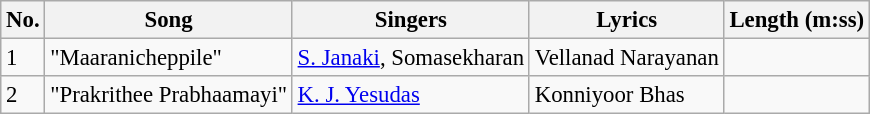<table class="wikitable" style="font-size:95%;">
<tr>
<th>No.</th>
<th>Song</th>
<th>Singers</th>
<th>Lyrics</th>
<th>Length (m:ss)</th>
</tr>
<tr>
<td>1</td>
<td>"Maaranicheppile"</td>
<td><a href='#'>S. Janaki</a>, Somasekharan</td>
<td>Vellanad Narayanan</td>
<td></td>
</tr>
<tr>
<td>2</td>
<td>"Prakrithee Prabhaamayi"</td>
<td><a href='#'>K. J. Yesudas</a></td>
<td>Konniyoor Bhas</td>
<td></td>
</tr>
</table>
